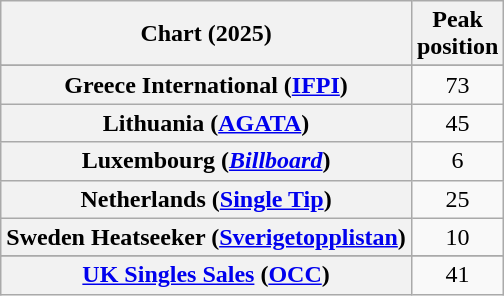<table class="wikitable sortable plainrowheaders" style="text-align: center;">
<tr>
<th scope="col">Chart (2025)</th>
<th scope="col">Peak<br>position</th>
</tr>
<tr>
</tr>
<tr>
<th scope="row">Greece International (<a href='#'>IFPI</a>)</th>
<td>73</td>
</tr>
<tr>
<th scope="row">Lithuania (<a href='#'>AGATA</a>)</th>
<td>45</td>
</tr>
<tr>
<th scope="row">Luxembourg (<em><a href='#'>Billboard</a></em>)</th>
<td>6</td>
</tr>
<tr>
<th scope="row">Netherlands (<a href='#'>Single Tip</a>)</th>
<td>25</td>
</tr>
<tr>
<th scope="row">Sweden Heatseeker (<a href='#'>Sverigetopplistan</a>)</th>
<td>10</td>
</tr>
<tr>
</tr>
<tr>
</tr>
<tr>
<th scope="row"><a href='#'>UK Singles Sales</a> (<a href='#'>OCC</a>)</th>
<td>41</td>
</tr>
</table>
